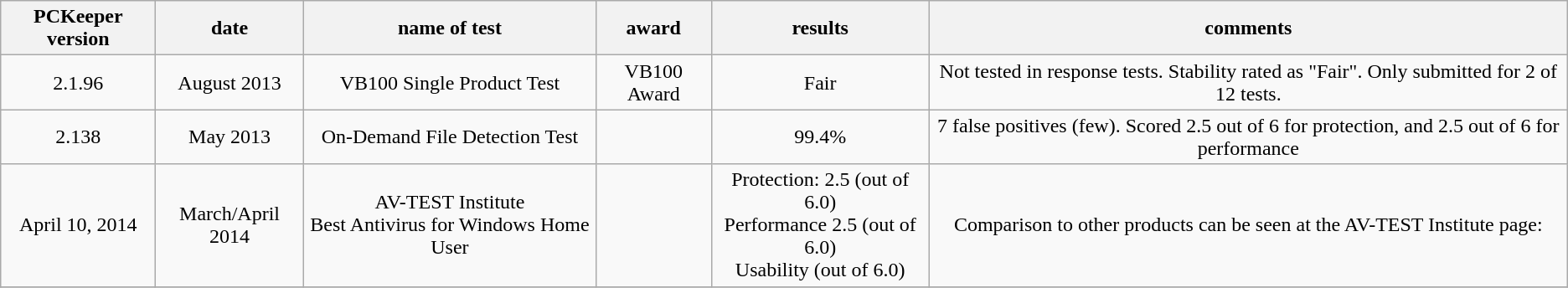<table class="wikitable" style="text-align: center; width: auto;">
<tr>
<th>PCKeeper version</th>
<th>date</th>
<th>name of test</th>
<th>award</th>
<th>results</th>
<th>comments</th>
</tr>
<tr>
<td>2.1.96</td>
<td>August 2013</td>
<td>VB100 Single Product Test</td>
<td>VB100 Award</td>
<td>Fair</td>
<td>Not tested in response tests. Stability rated as "Fair". Only submitted for 2 of 12 tests.</td>
</tr>
<tr>
<td>2.138</td>
<td>May 2013</td>
<td>On-Demand File Detection Test</td>
<td></td>
<td>99.4%</td>
<td>7 false positives (few). Scored 2.5 out of 6 for protection, and 2.5 out of 6 for performance</td>
</tr>
<tr>
<td>April 10, 2014</td>
<td>March/April 2014</td>
<td>AV-TEST Institute<br>Best Antivirus for Windows Home User</td>
<td></td>
<td>Protection: 2.5 (out of 6.0)<br>Performance 2.5 (out of 6.0)<br>Usability (out of 6.0)</td>
<td>Comparison to other products can be seen at the AV-TEST Institute page: </td>
</tr>
<tr>
</tr>
</table>
